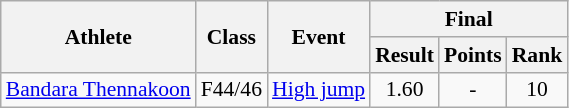<table class=wikitable style="font-size:90%">
<tr>
<th rowspan="2">Athlete</th>
<th rowspan="2">Class</th>
<th rowspan="2">Event</th>
<th colspan="3">Final</th>
</tr>
<tr>
<th>Result</th>
<th>Points</th>
<th>Rank</th>
</tr>
<tr>
<td><a href='#'>Bandara Thennakoon</a></td>
<td style="text-align:center;">F44/46</td>
<td><a href='#'>High jump</a></td>
<td style="text-align:center;">1.60</td>
<td style="text-align:center;">-</td>
<td style="text-align:center;">10</td>
</tr>
</table>
